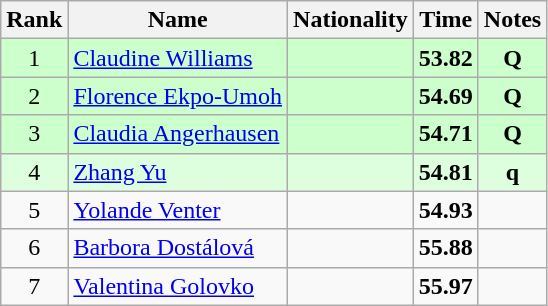<table class="wikitable sortable" style="text-align:center">
<tr>
<th>Rank</th>
<th>Name</th>
<th>Nationality</th>
<th>Time</th>
<th>Notes</th>
</tr>
<tr bgcolor=ccffcc>
<td>1</td>
<td align=left><a href='#'>Claudine Williams</a></td>
<td align=left></td>
<td><strong>53.82</strong></td>
<td><strong>Q</strong></td>
</tr>
<tr bgcolor=ccffcc>
<td>2</td>
<td align=left><a href='#'>Florence Ekpo-Umoh</a></td>
<td align=left></td>
<td><strong>54.69</strong></td>
<td><strong>Q</strong></td>
</tr>
<tr bgcolor=ccffcc>
<td>3</td>
<td align=left><a href='#'>Claudia Angerhausen</a></td>
<td align=left></td>
<td><strong>54.71</strong></td>
<td><strong>Q</strong></td>
</tr>
<tr bgcolor=ddffdd>
<td>4</td>
<td align=left><a href='#'>Zhang Yu</a></td>
<td align=left></td>
<td><strong>54.81</strong></td>
<td><strong>q</strong></td>
</tr>
<tr>
<td>5</td>
<td align=left><a href='#'>Yolande Venter</a></td>
<td align=left></td>
<td><strong>54.93</strong></td>
<td></td>
</tr>
<tr>
<td>6</td>
<td align=left><a href='#'>Barbora Dostálová</a></td>
<td align=left></td>
<td><strong>55.88</strong></td>
<td></td>
</tr>
<tr>
<td>7</td>
<td align=left><a href='#'>Valentina Golovko</a></td>
<td align=left></td>
<td><strong>55.97</strong></td>
<td></td>
</tr>
</table>
